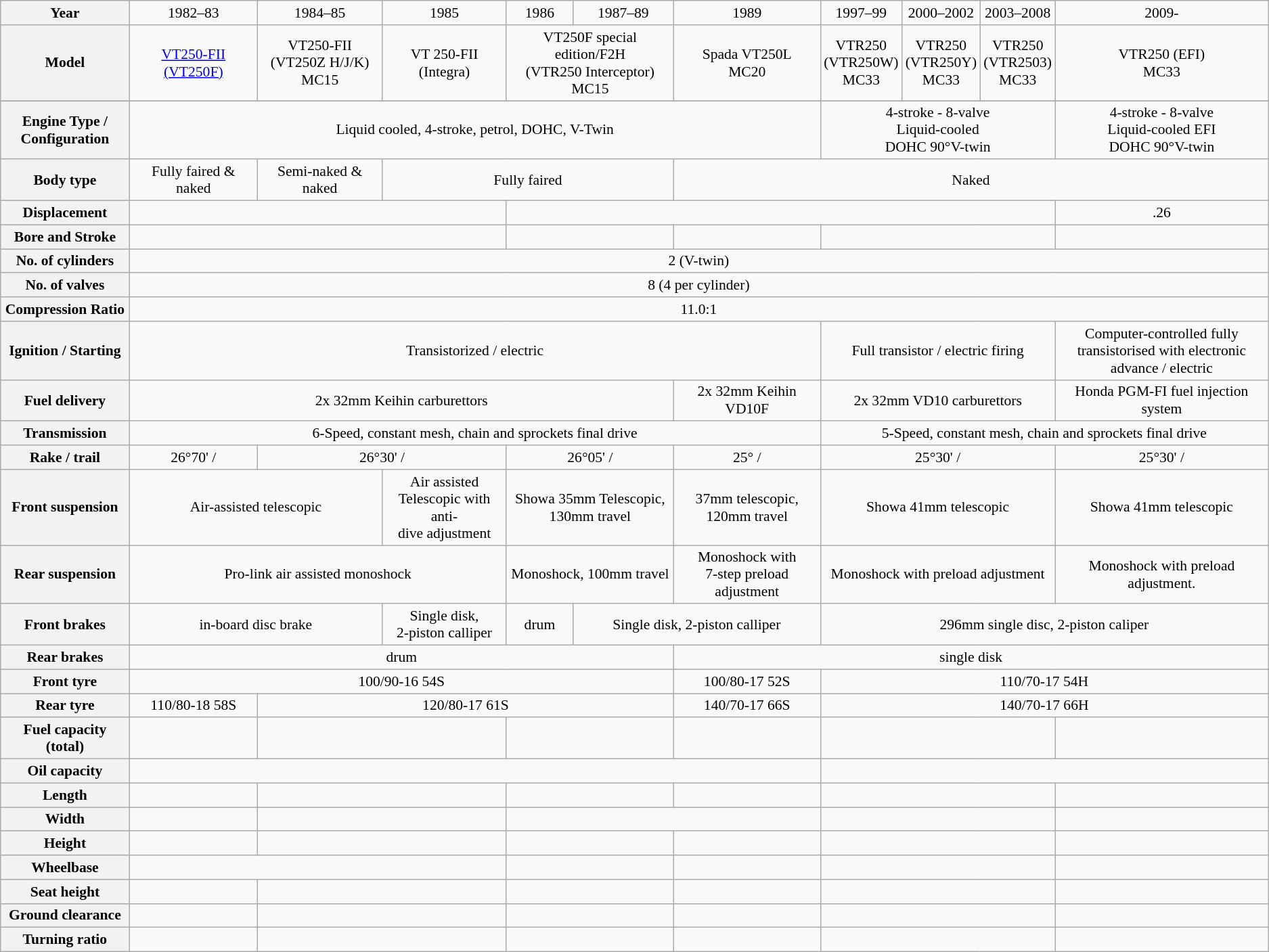<table class="wikitable" style="text-align:center; font-size: 90%;">
<tr>
<th>Year</th>
<td>1982–83</td>
<td>1984–85</td>
<td>1985</td>
<td>1986</td>
<td>1987–89</td>
<td>1989</td>
<td>1997–99</td>
<td>2000–2002</td>
<td>2003–2008</td>
<td>2009-</td>
</tr>
<tr>
<th>Model</th>
<td><a href='#'>VT250-FII (VT250F)</a></td>
<td>VT250-FII <br> (VT250Z H/J/K) <br> MC15</td>
<td>VT 250-FII (Integra)</td>
<td colspan="2">VT250F special edition/F2H <br> (VTR250 Interceptor) <br> MC15</td>
<td>Spada VT250L <br> MC20</td>
<td>VTR250<br>(VTR250W) <br> MC33</td>
<td>VTR250<br>(VTR250Y) <br> MC33</td>
<td>VTR250<br>(VTR2503) <br> MC33</td>
<td>VTR250 (EFI) <br> MC33</td>
</tr>
<tr>
</tr>
<tr>
<th>Engine Type / <br> Configuration <br></th>
<td colspan="6">Liquid cooled, 4-stroke, petrol, DOHC, V-Twin</td>
<td colspan="3">4-stroke - 8-valve <br> Liquid-cooled <br> DOHC 90°V-twin</td>
<td>4-stroke - 8-valve <br> Liquid-cooled EFI <br> DOHC 90°V-twin</td>
</tr>
<tr>
<th>Body type</th>
<td>Fully faired & naked</td>
<td>Semi-naked & naked</td>
<td colspan="3">Fully faired</td>
<td colspan="5">Naked</td>
</tr>
<tr>
<th>Displacement</th>
<td colspan="3"></td>
<td colspan="6"></td>
<td>.26</td>
</tr>
<tr>
<th>Bore and Stroke</th>
<td colspan="3"></td>
<td colspan="2"></td>
<td></td>
<td colspan="3"></td>
<td></td>
</tr>
<tr>
<th>No. of cylinders</th>
<td colspan="10">2 (V-twin)</td>
</tr>
<tr>
<th>No. of valves</th>
<td colspan="10">8 (4 per cylinder)</td>
</tr>
<tr>
<th>Compression Ratio</th>
<td colspan="10">11.0:1</td>
</tr>
<tr>
<th>Ignition / Starting</th>
<td colspan="6">Transistorized / electric</td>
<td colspan="3">Full transistor / electric firing</td>
<td>Computer-controlled fully <br> transistorised with electronic <br> advance  /  electric</td>
</tr>
<tr>
<th>Fuel delivery</th>
<td colspan="5">2x 32mm Keihin carburettors</td>
<td>2x 32mm Keihin VD10F</td>
<td colspan="3">2x 32mm VD10 carburettors</td>
<td>Honda PGM-FI fuel injection system</td>
</tr>
<tr>
<th>Transmission</th>
<td colspan="6">6-Speed, constant mesh, chain and sprockets final drive</td>
<td colspan="4">5-Speed, constant mesh, chain and sprockets final drive</td>
</tr>
<tr>
<th>Rake / trail</th>
<td>26°70' / </td>
<td colspan="2">26°30' / </td>
<td colspan="2">26°05' / </td>
<td>25° / </td>
<td colspan="3">25°30' / </td>
<td>25°30' / </td>
</tr>
<tr>
<th>Front suspension</th>
<td colspan="2">Air-assisted telescopic</td>
<td>Air assisted <br> Telescopic with anti-<br>dive adjustment</td>
<td colspan="2">Showa 35mm Telescopic,<br>130mm travel</td>
<td>37mm telescopic,<br>120mm travel</td>
<td colspan="3">Showa 41mm telescopic</td>
<td>Showa 41mm telescopic</td>
</tr>
<tr>
<th>Rear suspension</th>
<td colspan="3">Pro-link air assisted monoshock</td>
<td colspan="2">Monoshock, 100mm travel</td>
<td>Monoshock with <br> 7-step preload <br> adjustment</td>
<td colspan="3">Monoshock with preload adjustment</td>
<td>Monoshock with preload adjustment.</td>
</tr>
<tr>
<th>Front brakes</th>
<td colspan="2">in-board disc brake</td>
<td>Single disk,<br>2-piston calliper</td>
<td>drum</td>
<td colspan="2">Single disk, 2-piston calliper</td>
<td colspan="4">296mm single disc, 2-piston caliper</td>
</tr>
<tr>
<th>Rear brakes</th>
<td colspan="5">drum</td>
<td colspan="5">single disk</td>
</tr>
<tr>
<th>Front tyre</th>
<td colspan="5">100/90-16 54S</td>
<td>100/80-17 52S</td>
<td colspan="4">110/70-17 54H</td>
</tr>
<tr>
<th>Rear tyre</th>
<td>110/80-18 58S</td>
<td colspan="4">120/80-17 61S</td>
<td>140/70-17 66S</td>
<td colspan="4">140/70-17 66H</td>
</tr>
<tr>
<th>Fuel capacity (total)</th>
<td></td>
<td colspan="2"></td>
<td colspan="2"></td>
<td></td>
<td colspan="3"></td>
<td></td>
</tr>
<tr>
<th>Oil capacity</th>
<td colspan="6"></td>
<td colspan="4"></td>
</tr>
<tr>
<th>Length</th>
<td></td>
<td colspan="2"></td>
<td colspan="2"></td>
<td></td>
<td colspan="3"></td>
<td></td>
</tr>
<tr>
<th>Width</th>
<td></td>
<td colspan="2"></td>
<td colspan="3"></td>
<td colspan="3"></td>
<td></td>
</tr>
<tr>
<th>Height</th>
<td></td>
<td colspan="2"></td>
<td colspan="2"></td>
<td></td>
<td colspan="3"></td>
<td></td>
</tr>
<tr>
<th>Wheelbase</th>
<td colspan="3"></td>
<td colspan="2"></td>
<td></td>
<td colspan="3"></td>
<td></td>
</tr>
<tr>
<th>Seat height</th>
<td></td>
<td colspan="2"></td>
<td colspan="2"></td>
<td></td>
<td colspan="3"></td>
<td></td>
</tr>
<tr>
<th>Ground clearance</th>
<td></td>
<td colspan="2"></td>
<td colspan="2"></td>
<td></td>
<td colspan="3"></td>
<td></td>
</tr>
<tr>
<th>Turning ratio</th>
<td></td>
<td colspan="2"></td>
<td colspan="2"></td>
<td></td>
<td colspan="3"></td>
<td></td>
</tr>
</table>
